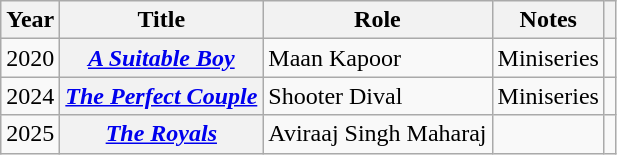<table class="wikitable sortable plainrowheaders">
<tr style="text-align:center;">
<th scope="col">Year</th>
<th scope="col">Title</th>
<th scope="col">Role</th>
<th class="unsortable" scope="col">Notes</th>
<th></th>
</tr>
<tr>
<td>2020</td>
<th scope="row"><em><a href='#'>A Suitable Boy</a></em></th>
<td>Maan Kapoor</td>
<td>Miniseries</td>
<td></td>
</tr>
<tr>
<td>2024</td>
<th scope="row"><em><a href='#'>The Perfect Couple</a></em></th>
<td>Shooter Dival</td>
<td>Miniseries</td>
<td></td>
</tr>
<tr>
<td>2025</td>
<th scope="row"><em><a href='#'>The Royals</a></em></th>
<td>Aviraaj Singh Maharaj</td>
<td></td>
<td></td>
</tr>
</table>
